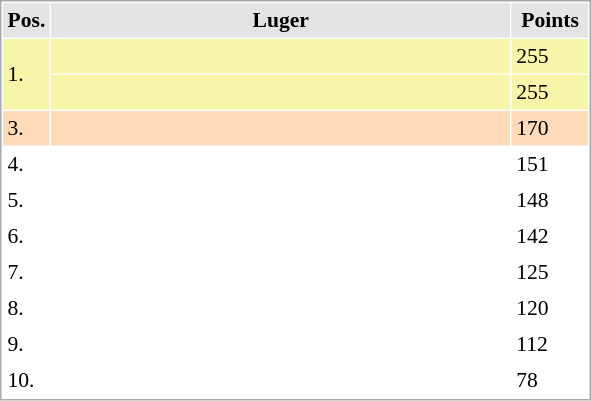<table cellspacing="1" cellpadding="3" style="border:1px solid #aaa; font-size:90%;">
<tr style="background:#e4e4e4;">
<th style="width:10px;">Pos.</th>
<th style="width:300px;">Luger</th>
<th style="width:45px;">Points</th>
</tr>
<tr style="background:#f7f6a8;">
<td rowspan=2>1.</td>
<td align="left"><strong></strong></td>
<td>255</td>
</tr>
<tr style="background:#f7f6a8;">
<td align="left"><strong></strong></td>
<td>255</td>
</tr>
<tr style="background:#ffdab9;">
<td>3.</td>
<td align="left"></td>
<td>170</td>
</tr>
<tr>
<td>4.</td>
<td align="left"></td>
<td>151</td>
</tr>
<tr>
<td>5.</td>
<td align="left"></td>
<td>148</td>
</tr>
<tr>
<td>6.</td>
<td align="left"></td>
<td>142</td>
</tr>
<tr>
<td>7.</td>
<td align="left"></td>
<td>125</td>
</tr>
<tr>
<td>8.</td>
<td align="left"></td>
<td>120</td>
</tr>
<tr>
<td>9.</td>
<td align="left"></td>
<td>112</td>
</tr>
<tr>
<td>10.</td>
<td align="left"></td>
<td>78</td>
</tr>
</table>
